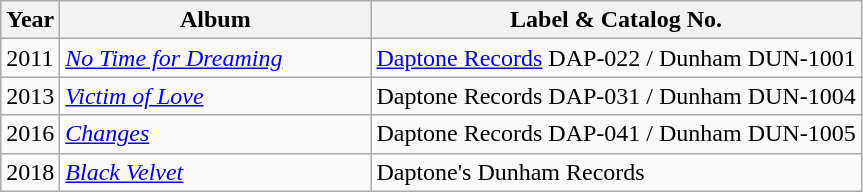<table class="wikitable">
<tr>
<th>Year</th>
<th>Album</th>
<th>Label & Catalog No.</th>
</tr>
<tr>
<td>2011</td>
<td ! style="width:200px;"><em><a href='#'>No Time for Dreaming</a></em></td>
<td><a href='#'>Daptone Records</a> DAP-022 / Dunham DUN-1001</td>
</tr>
<tr>
<td>2013</td>
<td ! style="width:200px;"><em><a href='#'>Victim of Love</a></em></td>
<td>Daptone Records DAP-031 / Dunham DUN-1004</td>
</tr>
<tr>
<td>2016</td>
<td ! style="width:200px;"><em><a href='#'>Changes</a></em></td>
<td>Daptone Records DAP-041 / Dunham DUN-1005</td>
</tr>
<tr>
<td>2018</td>
<td ! style="width:200px;"><em><a href='#'>Black Velvet</a></em></td>
<td>Daptone's Dunham Records</td>
</tr>
</table>
